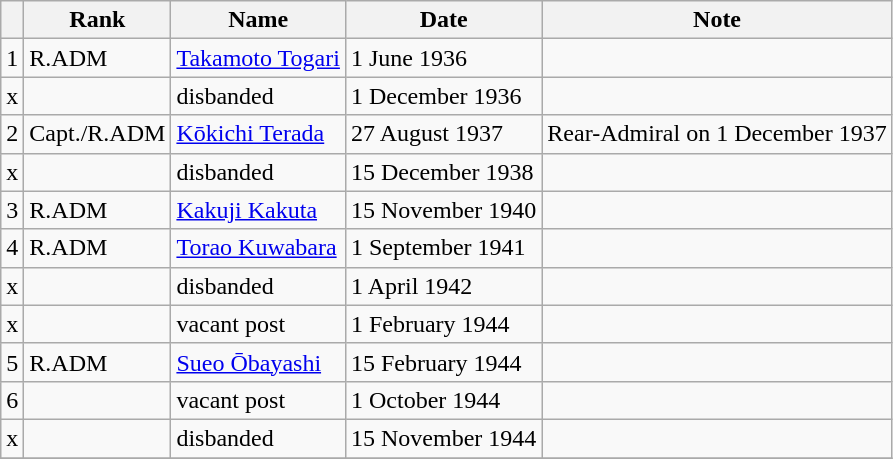<table class=wikitable>
<tr>
<th></th>
<th>Rank</th>
<th>Name</th>
<th>Date</th>
<th>Note</th>
</tr>
<tr>
<td>1</td>
<td>R.ADM</td>
<td><a href='#'>Takamoto Togari</a></td>
<td>1 June 1936</td>
<td></td>
</tr>
<tr>
<td>x</td>
<td></td>
<td>disbanded</td>
<td>1 December 1936</td>
<td></td>
</tr>
<tr>
<td>2</td>
<td>Capt./R.ADM</td>
<td><a href='#'>Kōkichi Terada</a></td>
<td>27 August 1937</td>
<td>Rear-Admiral on 1 December 1937</td>
</tr>
<tr>
<td>x</td>
<td></td>
<td>disbanded</td>
<td>15 December 1938</td>
<td></td>
</tr>
<tr>
<td>3</td>
<td>R.ADM</td>
<td><a href='#'>Kakuji Kakuta</a></td>
<td>15 November 1940</td>
<td></td>
</tr>
<tr>
<td>4</td>
<td>R.ADM</td>
<td><a href='#'>Torao Kuwabara</a></td>
<td>1 September 1941</td>
<td></td>
</tr>
<tr>
<td>x</td>
<td></td>
<td>disbanded</td>
<td>1 April 1942</td>
<td></td>
</tr>
<tr>
<td>x</td>
<td></td>
<td>vacant post</td>
<td>1 February 1944</td>
<td></td>
</tr>
<tr>
<td>5</td>
<td>R.ADM</td>
<td><a href='#'>Sueo Ōbayashi</a></td>
<td>15 February 1944</td>
<td></td>
</tr>
<tr>
<td>6</td>
<td></td>
<td>vacant post</td>
<td>1 October 1944</td>
<td></td>
</tr>
<tr>
<td>x</td>
<td></td>
<td>disbanded</td>
<td>15 November 1944</td>
<td></td>
</tr>
<tr>
</tr>
</table>
